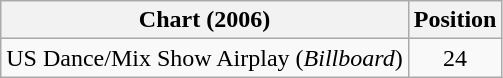<table class="wikitable">
<tr>
<th scope="col">Chart (2006)</th>
<th scope="col">Position</th>
</tr>
<tr>
<td>US Dance/Mix Show Airplay (<em>Billboard</em>)</td>
<td align="center">24</td>
</tr>
</table>
